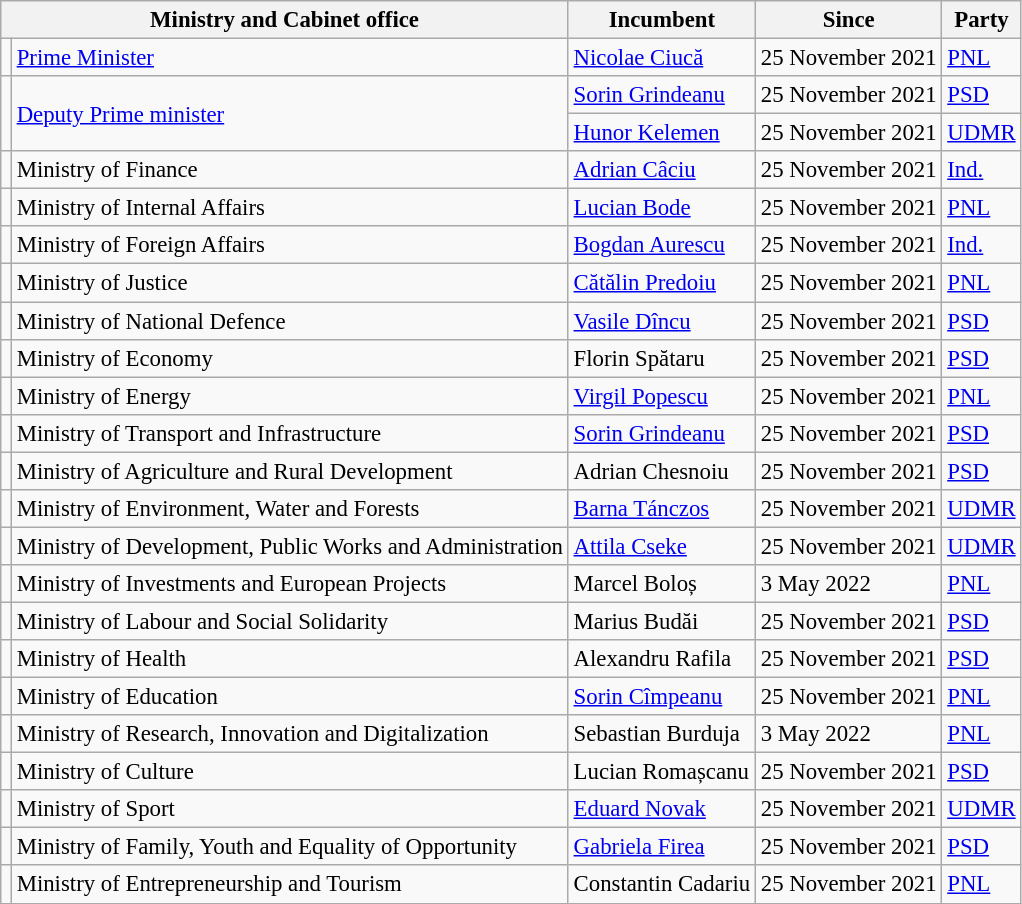<table class="wikitable" style="font-size: 95%;">
<tr>
<th colspan = 2>Ministry and Cabinet office</th>
<th>Incumbent</th>
<th>Since</th>
<th>Party</th>
</tr>
<tr>
<td></td>
<td><a href='#'>Prime Minister</a></td>
<td><a href='#'>Nicolae Ciucă</a></td>
<td>25 November 2021</td>
<td><a href='#'>PNL</a></td>
</tr>
<tr>
<td rowspan="2"></td>
<td rowspan="2"><a href='#'>Deputy Prime minister</a></td>
<td><a href='#'>Sorin Grindeanu</a></td>
<td>25 November 2021</td>
<td><a href='#'>PSD</a></td>
</tr>
<tr>
<td><a href='#'>Hunor Kelemen</a></td>
<td>25 November 2021</td>
<td><a href='#'>UDMR</a></td>
</tr>
<tr>
<td></td>
<td>Ministry of Finance</td>
<td><a href='#'>Adrian Câciu</a></td>
<td>25 November 2021</td>
<td><a href='#'>Ind.</a></td>
</tr>
<tr>
<td></td>
<td>Ministry of Internal Affairs</td>
<td><a href='#'>Lucian Bode</a></td>
<td>25 November 2021</td>
<td><a href='#'>PNL</a></td>
</tr>
<tr>
<td></td>
<td>Ministry of Foreign Affairs</td>
<td><a href='#'>Bogdan Aurescu</a></td>
<td>25 November 2021</td>
<td><a href='#'>Ind.</a></td>
</tr>
<tr>
<td></td>
<td>Ministry of Justice</td>
<td><a href='#'>Cătălin Predoiu</a></td>
<td>25 November 2021</td>
<td><a href='#'>PNL</a></td>
</tr>
<tr>
<td></td>
<td>Ministry of National Defence</td>
<td><a href='#'>Vasile Dîncu</a></td>
<td>25 November 2021</td>
<td><a href='#'>PSD</a></td>
</tr>
<tr>
<td></td>
<td>Ministry of Economy</td>
<td>Florin Spătaru</td>
<td>25 November 2021</td>
<td><a href='#'>PSD</a></td>
</tr>
<tr>
<td></td>
<td>Ministry of Energy</td>
<td><a href='#'>Virgil Popescu</a></td>
<td>25 November 2021</td>
<td><a href='#'>PNL</a></td>
</tr>
<tr>
<td></td>
<td>Ministry of Transport and Infrastructure</td>
<td><a href='#'>Sorin Grindeanu</a></td>
<td>25 November 2021</td>
<td><a href='#'>PSD</a></td>
</tr>
<tr>
<td></td>
<td>Ministry of Agriculture and Rural Development</td>
<td>Adrian Chesnoiu</td>
<td>25 November 2021</td>
<td><a href='#'>PSD</a></td>
</tr>
<tr>
<td></td>
<td>Ministry of Environment, Water and Forests</td>
<td><a href='#'>Barna Tánczos</a></td>
<td>25 November 2021</td>
<td><a href='#'>UDMR</a></td>
</tr>
<tr>
<td></td>
<td>Ministry of Development, Public Works and Administration</td>
<td><a href='#'>Attila Cseke</a></td>
<td>25 November 2021</td>
<td><a href='#'>UDMR</a></td>
</tr>
<tr>
<td></td>
<td>Ministry of Investments and European Projects</td>
<td>Marcel Boloș</td>
<td>3 May 2022</td>
<td><a href='#'>PNL</a></td>
</tr>
<tr>
<td></td>
<td>Ministry of Labour and Social Solidarity</td>
<td>Marius Budăi</td>
<td>25 November 2021</td>
<td><a href='#'>PSD</a></td>
</tr>
<tr>
<td></td>
<td>Ministry of Health</td>
<td>Alexandru Rafila</td>
<td>25 November 2021</td>
<td><a href='#'>PSD</a></td>
</tr>
<tr>
<td></td>
<td>Ministry of Education</td>
<td><a href='#'>Sorin Cîmpeanu</a></td>
<td>25 November 2021</td>
<td><a href='#'>PNL</a></td>
</tr>
<tr>
<td></td>
<td>Ministry of Research, Innovation and Digitalization</td>
<td>Sebastian Burduja</td>
<td>3 May 2022</td>
<td><a href='#'>PNL</a></td>
</tr>
<tr>
<td></td>
<td>Ministry of Culture</td>
<td>Lucian Romașcanu</td>
<td>25 November 2021</td>
<td><a href='#'>PSD</a></td>
</tr>
<tr>
<td></td>
<td>Ministry of Sport</td>
<td><a href='#'>Eduard Novak</a></td>
<td>25 November 2021</td>
<td><a href='#'>UDMR</a></td>
</tr>
<tr>
<td></td>
<td>Ministry of Family, Youth and Equality of Opportunity</td>
<td><a href='#'>Gabriela Firea</a></td>
<td>25 November 2021</td>
<td><a href='#'>PSD</a></td>
</tr>
<tr>
<td></td>
<td>Ministry of Entrepreneurship and Tourism</td>
<td>Constantin Cadariu</td>
<td>25 November 2021</td>
<td><a href='#'>PNL</a></td>
</tr>
</table>
